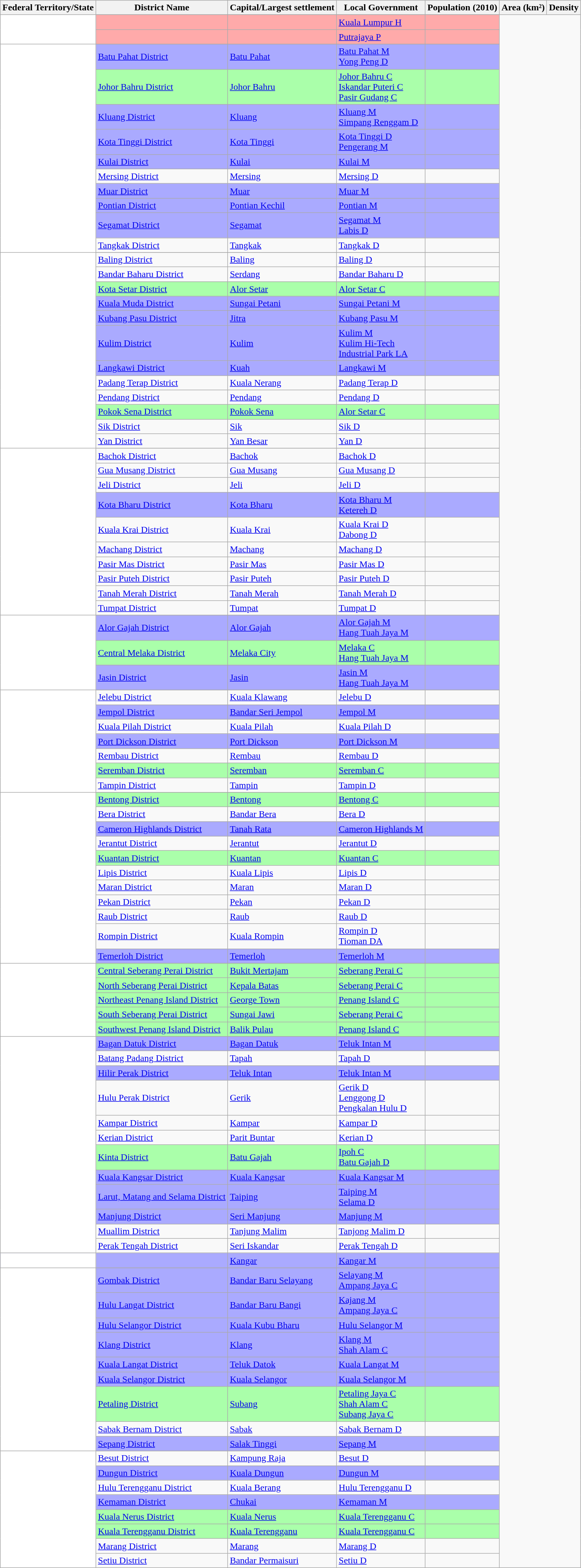<table class="wikitable unsortable">
<tr>
<th>Federal Territory/State</th>
<th>District Name</th>
<th>Capital/Largest settlement</th>
<th>Local Government</th>
<th>Population (2010)</th>
<th>Area (km²)</th>
<th>Density</th>
</tr>
<tr>
<td rowspan="3" colspan="1" style="background:#fff;"></td>
</tr>
<tr style="background:#faa;">
<td></td>
<td></td>
<td><a href='#'>Kuala Lumpur H</a></td>
<td></td>
</tr>
<tr style="background:#faa;">
<td></td>
<td></td>
<td><a href='#'>Putrajaya P</a></td>
<td></td>
</tr>
<tr>
<td rowspan="11" colspan="1" style="background:#fff;"></td>
</tr>
<tr style="background:#aaf;">
<td> <a href='#'>Batu Pahat District</a></td>
<td><a href='#'>Batu Pahat</a></td>
<td><a href='#'>Batu Pahat M</a><br><a href='#'>Yong Peng D</a></td>
<td></td>
</tr>
<tr style="background:#afa;">
<td> <a href='#'>Johor Bahru District</a></td>
<td><a href='#'>Johor Bahru</a></td>
<td><a href='#'>Johor Bahru C</a><br><a href='#'>Iskandar Puteri C</a><br><a href='#'>Pasir Gudang C</a></td>
<td></td>
</tr>
<tr style="background:#aaf;">
<td> <a href='#'>Kluang District</a></td>
<td><a href='#'>Kluang</a></td>
<td><a href='#'>Kluang M</a><br><a href='#'>Simpang Renggam D</a></td>
<td></td>
</tr>
<tr style="background:#aaf;">
<td> <a href='#'>Kota Tinggi District</a></td>
<td><a href='#'>Kota Tinggi</a></td>
<td><a href='#'>Kota Tinggi D</a><br><a href='#'>Pengerang M</a></td>
<td></td>
</tr>
<tr style="background:#aaf;">
<td> <a href='#'>Kulai District</a></td>
<td><a href='#'>Kulai</a></td>
<td><a href='#'>Kulai M</a></td>
<td></td>
</tr>
<tr>
<td> <a href='#'>Mersing District</a></td>
<td><a href='#'>Mersing</a></td>
<td><a href='#'>Mersing D</a></td>
<td></td>
</tr>
<tr style="background:#aaf;">
<td> <a href='#'>Muar District</a></td>
<td><a href='#'>Muar</a></td>
<td><a href='#'>Muar M</a></td>
<td></td>
</tr>
<tr style="background:#aaf;">
<td> <a href='#'>Pontian District</a></td>
<td><a href='#'>Pontian Kechil</a></td>
<td><a href='#'>Pontian M</a></td>
<td></td>
</tr>
<tr style="background:#aaf;">
<td> <a href='#'>Segamat District</a></td>
<td><a href='#'>Segamat</a></td>
<td><a href='#'>Segamat M</a><br><a href='#'>Labis D</a></td>
<td></td>
</tr>
<tr>
<td> <a href='#'>Tangkak District</a></td>
<td><a href='#'>Tangkak</a></td>
<td><a href='#'>Tangkak D</a></td>
<td></td>
</tr>
<tr>
<td rowspan="13" colspan="1" style="background:#fff;"></td>
</tr>
<tr>
<td><a href='#'>Baling District</a></td>
<td><a href='#'>Baling</a></td>
<td><a href='#'>Baling D</a></td>
<td></td>
</tr>
<tr>
<td><a href='#'>Bandar Baharu District</a></td>
<td><a href='#'>Serdang</a></td>
<td><a href='#'>Bandar Baharu D</a></td>
<td></td>
</tr>
<tr style="background:#afa;">
<td><a href='#'>Kota Setar District</a></td>
<td><a href='#'>Alor Setar</a></td>
<td><a href='#'>Alor Setar C</a></td>
<td></td>
</tr>
<tr style="background:#aaf;">
<td><a href='#'>Kuala Muda District</a></td>
<td><a href='#'>Sungai Petani</a></td>
<td><a href='#'>Sungai Petani M</a></td>
<td></td>
</tr>
<tr style="background:#aaf;">
<td><a href='#'>Kubang Pasu District</a></td>
<td><a href='#'>Jitra</a></td>
<td><a href='#'>Kubang Pasu M</a></td>
<td></td>
</tr>
<tr style="background:#aaf;">
<td><a href='#'>Kulim District</a></td>
<td><a href='#'>Kulim</a></td>
<td><a href='#'>Kulim M</a><br><a href='#'>Kulim Hi-Tech <br>Industrial Park LA</a></td>
<td></td>
</tr>
<tr style="background:#aaf;">
<td><a href='#'>Langkawi District</a></td>
<td><a href='#'>Kuah</a></td>
<td><a href='#'>Langkawi M</a></td>
<td></td>
</tr>
<tr>
<td><a href='#'>Padang Terap District</a></td>
<td><a href='#'>Kuala Nerang</a></td>
<td><a href='#'>Padang Terap D</a></td>
<td></td>
</tr>
<tr>
<td><a href='#'>Pendang District</a></td>
<td><a href='#'>Pendang</a></td>
<td><a href='#'>Pendang D</a></td>
<td></td>
</tr>
<tr style="background:#afa;">
<td><a href='#'>Pokok Sena District</a></td>
<td><a href='#'>Pokok Sena</a></td>
<td><a href='#'>Alor Setar C</a></td>
<td></td>
</tr>
<tr>
<td><a href='#'>Sik District</a></td>
<td><a href='#'>Sik</a></td>
<td><a href='#'>Sik D</a></td>
<td></td>
</tr>
<tr>
<td><a href='#'>Yan District</a></td>
<td><a href='#'>Yan Besar</a></td>
<td><a href='#'>Yan D</a></td>
<td></td>
</tr>
<tr>
<td rowspan="11" colspan="1" style="background:#fff;"></td>
</tr>
<tr>
<td> <a href='#'>Bachok District</a></td>
<td><a href='#'>Bachok</a></td>
<td><a href='#'>Bachok D</a></td>
<td></td>
</tr>
<tr>
<td> <a href='#'>Gua Musang District</a></td>
<td><a href='#'>Gua Musang</a></td>
<td><a href='#'>Gua Musang D</a></td>
<td></td>
</tr>
<tr>
<td> <a href='#'>Jeli District</a></td>
<td><a href='#'>Jeli</a></td>
<td><a href='#'>Jeli D</a></td>
<td></td>
</tr>
<tr style="background:#aaf;">
<td> <a href='#'>Kota Bharu District</a></td>
<td><a href='#'>Kota Bharu</a></td>
<td><a href='#'>Kota Bharu M</a><br><a href='#'>Ketereh D</a></td>
<td></td>
</tr>
<tr>
<td> <a href='#'>Kuala Krai District</a></td>
<td><a href='#'>Kuala Krai</a></td>
<td><a href='#'>Kuala Krai D</a><br><a href='#'>Dabong D</a></td>
<td></td>
</tr>
<tr>
<td> <a href='#'>Machang District</a></td>
<td><a href='#'>Machang</a></td>
<td><a href='#'>Machang D</a></td>
<td></td>
</tr>
<tr>
<td> <a href='#'>Pasir Mas District</a></td>
<td><a href='#'>Pasir Mas</a></td>
<td><a href='#'>Pasir Mas D</a></td>
<td></td>
</tr>
<tr>
<td> <a href='#'>Pasir Puteh District</a></td>
<td><a href='#'>Pasir Puteh</a></td>
<td><a href='#'>Pasir Puteh D</a></td>
<td></td>
</tr>
<tr>
<td> <a href='#'>Tanah Merah District</a></td>
<td><a href='#'>Tanah Merah</a></td>
<td><a href='#'>Tanah Merah D</a></td>
<td></td>
</tr>
<tr>
<td> <a href='#'>Tumpat District</a></td>
<td><a href='#'>Tumpat</a></td>
<td><a href='#'>Tumpat D</a></td>
<td></td>
</tr>
<tr>
<td rowspan="4" colspan="1" style="background:#fff;"></td>
</tr>
<tr style="background:#aaf;">
<td><a href='#'>Alor Gajah District</a></td>
<td><a href='#'>Alor Gajah</a></td>
<td><a href='#'>Alor Gajah M</a><br><a href='#'>Hang Tuah Jaya M</a></td>
<td></td>
</tr>
<tr style="background:#afa;">
<td><a href='#'>Central Melaka District</a></td>
<td><a href='#'>Melaka City</a></td>
<td><a href='#'>Melaka C</a><br><a href='#'>Hang Tuah Jaya M</a></td>
<td></td>
</tr>
<tr style="background:#aaf;">
<td><a href='#'>Jasin District</a></td>
<td><a href='#'>Jasin</a></td>
<td><a href='#'>Jasin M</a><br><a href='#'>Hang Tuah Jaya M</a></td>
<td></td>
</tr>
<tr>
<td rowspan="8" colspan="1" style="background:#fff;"></td>
</tr>
<tr>
<td><a href='#'>Jelebu District</a></td>
<td><a href='#'>Kuala Klawang</a></td>
<td><a href='#'>Jelebu D</a></td>
<td></td>
</tr>
<tr style="background:#aaf;">
<td><a href='#'>Jempol District</a></td>
<td><a href='#'>Bandar Seri Jempol</a></td>
<td><a href='#'>Jempol M</a></td>
<td></td>
</tr>
<tr>
<td><a href='#'>Kuala Pilah District</a></td>
<td><a href='#'>Kuala Pilah</a></td>
<td><a href='#'>Kuala Pilah D</a></td>
<td></td>
</tr>
<tr style="background:#aaf;">
<td><a href='#'>Port Dickson District</a></td>
<td><a href='#'>Port Dickson</a></td>
<td><a href='#'>Port Dickson M</a></td>
<td></td>
</tr>
<tr>
<td><a href='#'>Rembau District</a></td>
<td><a href='#'>Rembau</a></td>
<td><a href='#'>Rembau D</a></td>
<td></td>
</tr>
<tr style="background:#afa;">
<td><a href='#'>Seremban District</a></td>
<td><a href='#'>Seremban</a></td>
<td><a href='#'>Seremban C</a></td>
<td></td>
</tr>
<tr>
<td><a href='#'>Tampin District</a></td>
<td><a href='#'>Tampin</a></td>
<td><a href='#'>Tampin D</a></td>
<td></td>
</tr>
<tr>
<td rowspan="12" colspan="1" style="background:#fff;"></td>
</tr>
<tr style="background:#afa;">
<td><a href='#'>Bentong District</a></td>
<td><a href='#'>Bentong</a></td>
<td><a href='#'>Bentong C</a></td>
<td></td>
</tr>
<tr>
<td><a href='#'>Bera District</a></td>
<td><a href='#'>Bandar Bera</a></td>
<td><a href='#'>Bera D</a></td>
<td></td>
</tr>
<tr style="background:#aaf;">
<td><a href='#'>Cameron Highlands District</a></td>
<td><a href='#'>Tanah Rata</a></td>
<td><a href='#'>Cameron Highlands M</a></td>
<td></td>
</tr>
<tr>
<td><a href='#'>Jerantut District</a></td>
<td><a href='#'>Jerantut</a></td>
<td><a href='#'>Jerantut D</a></td>
<td></td>
</tr>
<tr style="background:#afa;">
<td><a href='#'>Kuantan District</a></td>
<td><a href='#'>Kuantan</a></td>
<td><a href='#'>Kuantan C</a></td>
<td></td>
</tr>
<tr>
<td><a href='#'>Lipis District</a></td>
<td><a href='#'>Kuala Lipis</a></td>
<td><a href='#'>Lipis D</a></td>
<td></td>
</tr>
<tr>
<td><a href='#'>Maran District</a></td>
<td><a href='#'>Maran</a></td>
<td><a href='#'>Maran D</a></td>
<td></td>
</tr>
<tr>
<td><a href='#'>Pekan District</a></td>
<td><a href='#'>Pekan</a></td>
<td><a href='#'>Pekan D</a></td>
<td></td>
</tr>
<tr>
<td><a href='#'>Raub District</a></td>
<td><a href='#'>Raub</a></td>
<td><a href='#'>Raub D</a></td>
<td></td>
</tr>
<tr>
<td><a href='#'>Rompin District</a></td>
<td><a href='#'>Kuala Rompin</a></td>
<td><a href='#'>Rompin D</a><br><a href='#'>Tioman DA</a></td>
<td></td>
</tr>
<tr style="background:#aaf;">
<td><a href='#'>Temerloh District</a></td>
<td><a href='#'>Temerloh</a></td>
<td><a href='#'>Temerloh M</a></td>
<td></td>
</tr>
<tr>
<td style="background:#fff;" rowspan="6" colspan="1"></td>
</tr>
<tr style="background:#afa;">
<td><a href='#'>Central Seberang Perai District</a></td>
<td><a href='#'>Bukit Mertajam</a></td>
<td><a href='#'>Seberang Perai C</a></td>
<td></td>
</tr>
<tr style="background:#afa;">
<td><a href='#'>North Seberang Perai District</a></td>
<td><a href='#'>Kepala Batas</a></td>
<td><a href='#'>Seberang Perai C</a></td>
<td></td>
</tr>
<tr style="background:#afa;">
<td><a href='#'>Northeast Penang Island District</a></td>
<td><a href='#'>George Town</a></td>
<td><a href='#'>Penang Island C</a></td>
<td></td>
</tr>
<tr style="background:#afa;">
<td><a href='#'>South Seberang Perai District</a></td>
<td><a href='#'>Sungai Jawi</a></td>
<td><a href='#'>Seberang Perai C</a></td>
<td></td>
</tr>
<tr style="background:#afa;">
<td><a href='#'>Southwest Penang Island District</a></td>
<td><a href='#'>Balik Pulau</a></td>
<td><a href='#'>Penang Island C</a></td>
<td></td>
</tr>
<tr>
<td rowspan="13" colspan="1" style="background:#fff;"></td>
</tr>
<tr style="background:#aaf;">
<td><a href='#'>Bagan Datuk District</a></td>
<td><a href='#'>Bagan Datuk</a></td>
<td><a href='#'>Teluk Intan M</a></td>
<td></td>
</tr>
<tr>
<td><a href='#'>Batang Padang District</a></td>
<td><a href='#'>Tapah</a></td>
<td><a href='#'>Tapah D</a></td>
<td></td>
</tr>
<tr style="background:#aaf;">
<td><a href='#'>Hilir Perak District</a></td>
<td><a href='#'>Teluk Intan</a></td>
<td><a href='#'>Teluk Intan M</a></td>
<td></td>
</tr>
<tr>
<td><a href='#'>Hulu Perak District</a></td>
<td><a href='#'>Gerik</a></td>
<td><a href='#'>Gerik D</a><br><a href='#'>Lenggong D</a><br><a href='#'>Pengkalan Hulu D</a></td>
<td></td>
</tr>
<tr>
<td><a href='#'>Kampar District</a></td>
<td><a href='#'>Kampar</a></td>
<td><a href='#'>Kampar D</a></td>
<td></td>
</tr>
<tr>
<td><a href='#'>Kerian District</a></td>
<td><a href='#'>Parit Buntar</a></td>
<td><a href='#'>Kerian D</a></td>
<td></td>
</tr>
<tr style="background:#afa;">
<td><a href='#'>Kinta District</a></td>
<td><a href='#'>Batu Gajah</a></td>
<td><a href='#'>Ipoh C</a><br><a href='#'>Batu Gajah D</a></td>
<td></td>
</tr>
<tr style="background:#aaf;">
<td><a href='#'>Kuala Kangsar District</a></td>
<td><a href='#'>Kuala Kangsar</a></td>
<td><a href='#'>Kuala Kangsar M</a></td>
<td></td>
</tr>
<tr style="background:#aaf;">
<td><a href='#'>Larut, Matang and Selama District</a></td>
<td><a href='#'>Taiping</a></td>
<td><a href='#'>Taiping M</a><br><a href='#'>Selama D</a></td>
<td></td>
</tr>
<tr style="background:#aaf;">
<td><a href='#'>Manjung District</a></td>
<td><a href='#'>Seri Manjung</a></td>
<td><a href='#'>Manjung M</a></td>
<td></td>
</tr>
<tr>
<td> <a href='#'>Muallim District</a></td>
<td><a href='#'>Tanjung Malim</a></td>
<td><a href='#'>Tanjong Malim D</a></td>
<td></td>
</tr>
<tr>
<td><a href='#'>Perak Tengah District</a></td>
<td><a href='#'>Seri Iskandar</a></td>
<td><a href='#'>Perak Tengah D</a></td>
<td></td>
</tr>
<tr style="background:#aaf;">
<td style="background:#fff;"></td>
<td></td>
<td><a href='#'>Kangar</a></td>
<td><a href='#'>Kangar M</a></td>
<td></td>
</tr>
<tr>
<td rowspan="10" colspan="1" style="background:#fff;"></td>
</tr>
<tr style="background:#aaf;">
<td><a href='#'>Gombak District</a></td>
<td><a href='#'>Bandar Baru Selayang</a></td>
<td><a href='#'>Selayang M</a><br><a href='#'>Ampang Jaya C</a></td>
<td></td>
</tr>
<tr style="background:#aaf;">
<td><a href='#'>Hulu Langat District</a></td>
<td><a href='#'>Bandar Baru Bangi</a></td>
<td><a href='#'>Kajang M</a><br><a href='#'>Ampang Jaya C</a></td>
<td></td>
</tr>
<tr style="background:#aaf;">
<td><a href='#'>Hulu Selangor District</a></td>
<td><a href='#'>Kuala Kubu Bharu</a></td>
<td><a href='#'>Hulu Selangor M</a></td>
<td></td>
</tr>
<tr style="background:#aaf;">
<td><a href='#'>Klang District</a></td>
<td><a href='#'>Klang</a></td>
<td><a href='#'>Klang M</a><br><a href='#'>Shah Alam C</a></td>
<td></td>
</tr>
<tr style="background:#aaf;">
<td><a href='#'>Kuala Langat District</a></td>
<td><a href='#'>Teluk Datok</a></td>
<td><a href='#'>Kuala Langat M</a></td>
<td></td>
</tr>
<tr style="background:#aaf;">
<td><a href='#'>Kuala Selangor District</a></td>
<td><a href='#'>Kuala Selangor</a></td>
<td><a href='#'>Kuala Selangor M</a></td>
<td></td>
</tr>
<tr style="background:#afa;">
<td><a href='#'>Petaling District</a></td>
<td><a href='#'>Subang</a></td>
<td><a href='#'>Petaling Jaya C</a><br><a href='#'>Shah Alam C</a><br><a href='#'>Subang Jaya C</a></td>
<td></td>
</tr>
<tr>
<td><a href='#'>Sabak Bernam District</a></td>
<td><a href='#'>Sabak</a></td>
<td><a href='#'>Sabak Bernam D</a></td>
<td></td>
</tr>
<tr style="background:#aaf;">
<td><a href='#'>Sepang District</a></td>
<td><a href='#'>Salak Tinggi</a></td>
<td><a href='#'>Sepang M</a></td>
<td></td>
</tr>
<tr>
<td rowspan="9" colspan="1" style="background:#fff;"></td>
</tr>
<tr>
<td> <a href='#'>Besut District</a></td>
<td><a href='#'>Kampung Raja</a></td>
<td><a href='#'>Besut D</a></td>
<td></td>
</tr>
<tr style="background:#aaf;">
<td> <a href='#'>Dungun District</a></td>
<td><a href='#'>Kuala Dungun</a></td>
<td><a href='#'>Dungun M</a></td>
<td></td>
</tr>
<tr>
<td> <a href='#'>Hulu Terengganu District</a></td>
<td><a href='#'>Kuala Berang</a></td>
<td><a href='#'>Hulu Terengganu D</a></td>
<td></td>
</tr>
<tr style="background:#aaf;">
<td> <a href='#'>Kemaman District</a></td>
<td><a href='#'>Chukai</a></td>
<td><a href='#'>Kemaman M</a></td>
<td></td>
</tr>
<tr style="background:#afa;">
<td> <a href='#'>Kuala Nerus District</a></td>
<td><a href='#'>Kuala Nerus</a></td>
<td><a href='#'>Kuala Terengganu C</a></td>
<td></td>
</tr>
<tr style="background:#afa;">
<td> <a href='#'>Kuala Terengganu District</a></td>
<td><a href='#'>Kuala Terengganu</a></td>
<td><a href='#'>Kuala Terengganu C</a></td>
<td></td>
</tr>
<tr>
<td> <a href='#'>Marang District</a></td>
<td><a href='#'>Marang</a></td>
<td><a href='#'>Marang D</a></td>
<td></td>
</tr>
<tr>
<td> <a href='#'>Setiu District</a></td>
<td><a href='#'>Bandar Permaisuri</a></td>
<td><a href='#'>Setiu D</a></td>
<td></td>
</tr>
</table>
